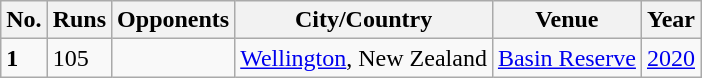<table class="wikitable">
<tr>
<th>No.</th>
<th>Runs</th>
<th>Opponents</th>
<th>City/Country</th>
<th>Venue</th>
<th>Year</th>
</tr>
<tr>
<td><strong>1</strong></td>
<td>105</td>
<td></td>
<td><a href='#'>Wellington</a>, New Zealand</td>
<td><a href='#'>Basin Reserve</a></td>
<td><a href='#'>2020</a></td>
</tr>
</table>
